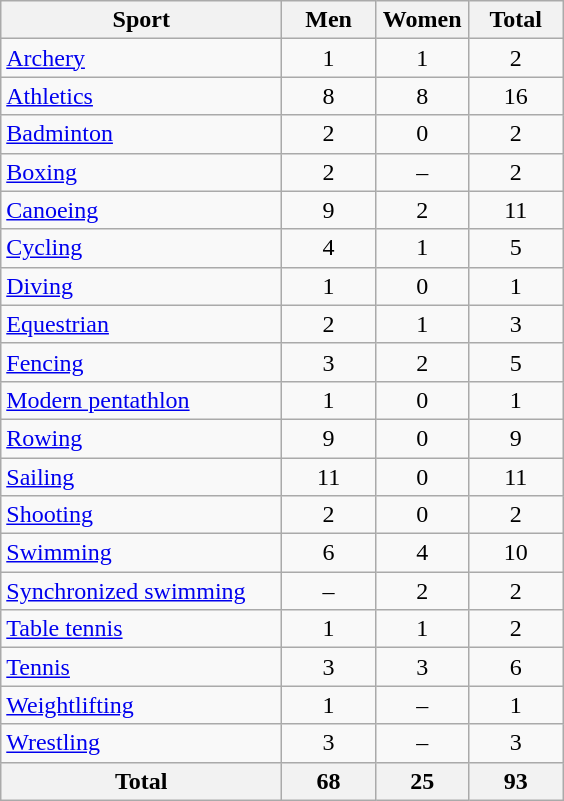<table class="wikitable sortable" style="text-align:center;">
<tr>
<th width=180>Sport</th>
<th width=55>Men</th>
<th width=55>Women</th>
<th width=55>Total</th>
</tr>
<tr>
<td align=left><a href='#'>Archery</a></td>
<td>1</td>
<td>1</td>
<td>2</td>
</tr>
<tr>
<td align=left><a href='#'>Athletics</a></td>
<td>8</td>
<td>8</td>
<td>16</td>
</tr>
<tr>
<td align=left><a href='#'>Badminton</a></td>
<td>2</td>
<td>0</td>
<td>2</td>
</tr>
<tr>
<td align=left><a href='#'>Boxing</a></td>
<td>2</td>
<td>–</td>
<td>2</td>
</tr>
<tr>
<td align=left><a href='#'>Canoeing</a></td>
<td>9</td>
<td>2</td>
<td>11</td>
</tr>
<tr>
<td align=left><a href='#'>Cycling</a></td>
<td>4</td>
<td>1</td>
<td>5</td>
</tr>
<tr>
<td align=left><a href='#'>Diving</a></td>
<td>1</td>
<td>0</td>
<td>1</td>
</tr>
<tr>
<td align=left><a href='#'>Equestrian</a></td>
<td>2</td>
<td>1</td>
<td>3</td>
</tr>
<tr>
<td align=left><a href='#'>Fencing</a></td>
<td>3</td>
<td>2</td>
<td>5</td>
</tr>
<tr>
<td align=left><a href='#'>Modern pentathlon</a></td>
<td>1</td>
<td>0</td>
<td>1</td>
</tr>
<tr>
<td align=left><a href='#'>Rowing</a></td>
<td>9</td>
<td>0</td>
<td>9</td>
</tr>
<tr>
<td align=left><a href='#'>Sailing</a></td>
<td>11</td>
<td>0</td>
<td>11</td>
</tr>
<tr>
<td align=left><a href='#'>Shooting</a></td>
<td>2</td>
<td>0</td>
<td>2</td>
</tr>
<tr>
<td align=left><a href='#'>Swimming</a></td>
<td>6</td>
<td>4</td>
<td>10</td>
</tr>
<tr>
<td align=left><a href='#'>Synchronized swimming</a></td>
<td>–</td>
<td>2</td>
<td>2</td>
</tr>
<tr>
<td align=left><a href='#'>Table tennis</a></td>
<td>1</td>
<td>1</td>
<td>2</td>
</tr>
<tr>
<td align=left><a href='#'>Tennis</a></td>
<td>3</td>
<td>3</td>
<td>6</td>
</tr>
<tr>
<td align=left><a href='#'>Weightlifting</a></td>
<td>1</td>
<td>–</td>
<td>1</td>
</tr>
<tr>
<td align=left><a href='#'>Wrestling</a></td>
<td>3</td>
<td>–</td>
<td>3</td>
</tr>
<tr>
<th>Total</th>
<th>68</th>
<th>25</th>
<th>93</th>
</tr>
</table>
